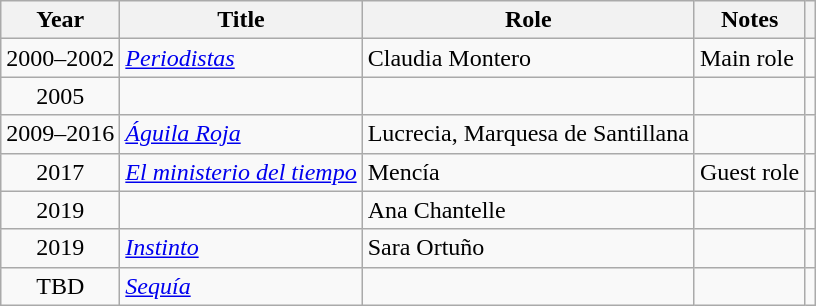<table class="wikitable sortable">
<tr>
<th>Year</th>
<th>Title</th>
<th>Role</th>
<th class="unsortable">Notes</th>
<th></th>
</tr>
<tr>
<td align = "center">2000–2002</td>
<td><a href='#'><em>Periodistas</em></a></td>
<td>Claudia Montero</td>
<td>Main role</td>
<td align = "center"></td>
</tr>
<tr>
<td align = "center">2005</td>
<td></td>
<td></td>
<td></td>
<td align = "center"></td>
</tr>
<tr>
<td align = "center">2009–2016</td>
<td><em><a href='#'>Águila Roja</a></em></td>
<td>Lucrecia, Marquesa de Santillana</td>
<td></td>
<td align = "center"></td>
</tr>
<tr>
<td align = "center">2017</td>
<td><em><a href='#'>El ministerio del tiempo</a></em></td>
<td>Mencía</td>
<td>Guest role</td>
<td align = "center"></td>
</tr>
<tr>
<td align = "center">2019</td>
<td><em></em></td>
<td>Ana Chantelle</td>
<td></td>
<td align = "center"></td>
</tr>
<tr>
<td align = "center">2019</td>
<td><em><a href='#'>Instinto</a></em></td>
<td>Sara Ortuño</td>
<td></td>
<td align = "center"></td>
</tr>
<tr>
<td align = "center">TBD</td>
<td><em><a href='#'>Sequía</a></em></td>
<td></td>
<td></td>
<td align = "center"></td>
</tr>
</table>
